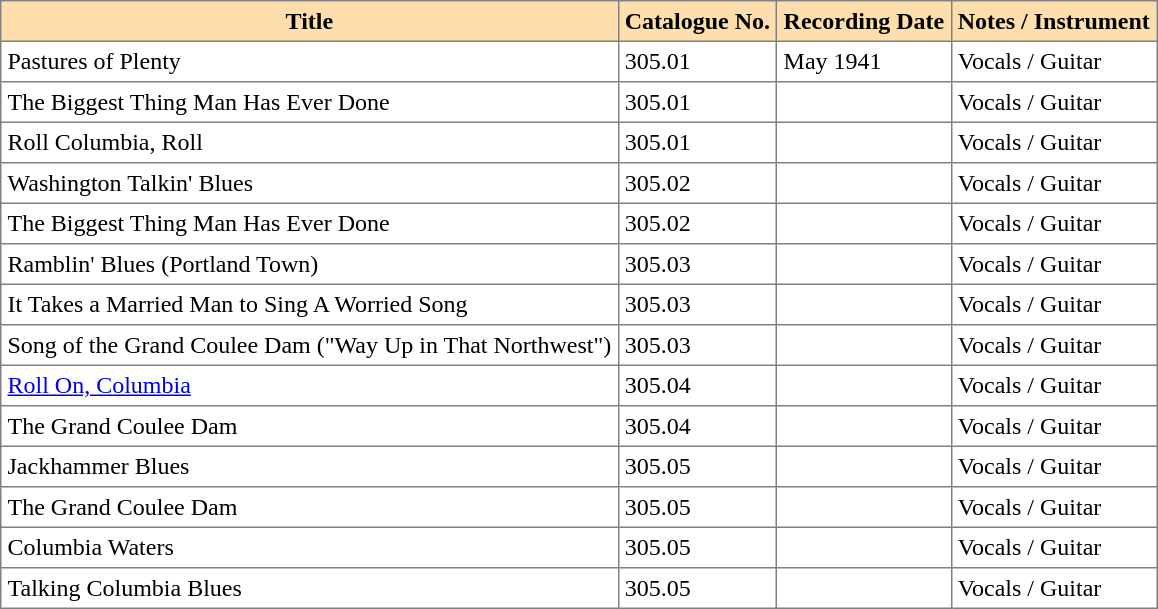<table border="2" cellspacing="0" cellpadding="4" rules="all" class="hintergrundfarbe1 rahmenfarbe1" style="margin:1em 1em 1em 0; border-style:solid; border-width:1px; border-collapse:collapse; empty-cells:show; ">
<tr bgcolor='#FFDEAD'>
<th>Title</th>
<th>Catalogue No.</th>
<th>Recording Date</th>
<th>Notes / Instrument</th>
</tr>
<tr --->
<td>Pastures of Plenty</td>
<td>305.01</td>
<td>May 1941</td>
<td>Vocals / Guitar</td>
</tr>
<tr --->
<td>The Biggest Thing Man Has Ever Done</td>
<td>305.01</td>
<td></td>
<td>Vocals / Guitar</td>
</tr>
<tr --->
<td>Roll Columbia, Roll</td>
<td>305.01</td>
<td></td>
<td>Vocals / Guitar</td>
</tr>
<tr --->
<td>Washington Talkin' Blues</td>
<td>305.02</td>
<td></td>
<td>Vocals / Guitar</td>
</tr>
<tr --->
<td>The Biggest Thing Man Has Ever Done</td>
<td>305.02</td>
<td></td>
<td>Vocals / Guitar</td>
</tr>
<tr --->
<td>Ramblin' Blues (Portland Town)</td>
<td>305.03</td>
<td></td>
<td>Vocals / Guitar</td>
</tr>
<tr --->
<td>It Takes a Married Man to Sing A Worried Song</td>
<td>305.03</td>
<td></td>
<td>Vocals / Guitar</td>
</tr>
<tr --->
<td>Song of the Grand Coulee Dam ("Way Up in That Northwest")</td>
<td>305.03</td>
<td></td>
<td>Vocals / Guitar</td>
</tr>
<tr --->
<td><a href='#'>Roll On, Columbia</a></td>
<td>305.04</td>
<td></td>
<td>Vocals / Guitar</td>
</tr>
<tr --->
<td>The Grand Coulee Dam</td>
<td>305.04</td>
<td></td>
<td>Vocals / Guitar</td>
</tr>
<tr --->
<td>Jackhammer Blues</td>
<td>305.05</td>
<td></td>
<td>Vocals / Guitar</td>
</tr>
<tr --->
<td>The Grand Coulee Dam</td>
<td>305.05</td>
<td></td>
<td>Vocals / Guitar</td>
</tr>
<tr --->
<td>Columbia Waters</td>
<td>305.05</td>
<td></td>
<td>Vocals / Guitar</td>
</tr>
<tr --->
<td>Talking Columbia Blues</td>
<td>305.05</td>
<td></td>
<td>Vocals / Guitar</td>
</tr>
</table>
